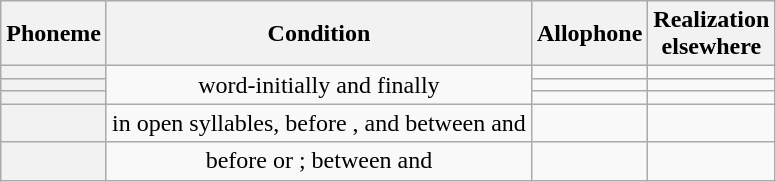<table class="wikitable" style="text-align:center">
<tr>
<th>Phoneme</th>
<th>Condition</th>
<th>Allophone</th>
<th>Realization<br>elsewhere</th>
</tr>
<tr>
<th></th>
<td rowspan="3">word-initially and finally</td>
<td></td>
<td></td>
</tr>
<tr>
<th></th>
<td></td>
<td></td>
</tr>
<tr>
<th></th>
<td></td>
<td></td>
</tr>
<tr>
<th></th>
<td>in open syllables, before , and between  and </td>
<td></td>
<td></td>
</tr>
<tr>
<th></th>
<td>before  or ; between  and </td>
<td></td>
<td></td>
</tr>
</table>
